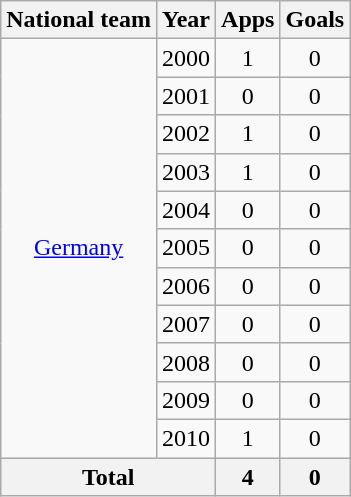<table class="wikitable" style="text-align:center">
<tr>
<th>National team</th>
<th>Year</th>
<th>Apps</th>
<th>Goals</th>
</tr>
<tr>
<td rowspan="11"><a href='#'>Germany</a></td>
<td>2000</td>
<td>1</td>
<td>0</td>
</tr>
<tr>
<td>2001</td>
<td>0</td>
<td>0</td>
</tr>
<tr>
<td>2002</td>
<td>1</td>
<td>0</td>
</tr>
<tr>
<td>2003</td>
<td>1</td>
<td>0</td>
</tr>
<tr>
<td>2004</td>
<td>0</td>
<td>0</td>
</tr>
<tr>
<td>2005</td>
<td>0</td>
<td>0</td>
</tr>
<tr>
<td>2006</td>
<td>0</td>
<td>0</td>
</tr>
<tr>
<td>2007</td>
<td>0</td>
<td>0</td>
</tr>
<tr>
<td>2008</td>
<td>0</td>
<td>0</td>
</tr>
<tr>
<td>2009</td>
<td>0</td>
<td>0</td>
</tr>
<tr>
<td>2010</td>
<td>1</td>
<td>0</td>
</tr>
<tr>
<th colspan="2">Total</th>
<th>4</th>
<th>0</th>
</tr>
</table>
